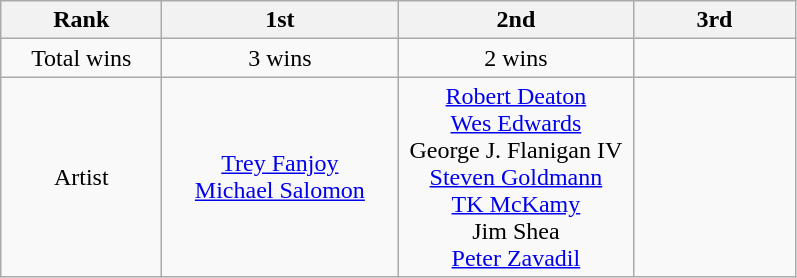<table class="wikitable" border="1">
<tr>
<th width="100">Rank</th>
<th width="150">1st</th>
<th width="150">2nd</th>
<th width="100">3rd</th>
</tr>
<tr align=center>
<td>Total wins</td>
<td>3 wins</td>
<td>2 wins</td>
<td></td>
</tr>
<tr align=center>
<td>Artist</td>
<td><a href='#'>Trey Fanjoy</a> <br> <a href='#'>Michael Salomon</a></td>
<td><a href='#'>Robert Deaton</a> <br> <a href='#'>Wes Edwards</a> <br> George J. Flanigan IV <br> <a href='#'>Steven Goldmann</a> <br> <a href='#'>TK McKamy</a> <br> Jim Shea <br> <a href='#'>Peter Zavadil</a></td>
<td></td>
</tr>
</table>
